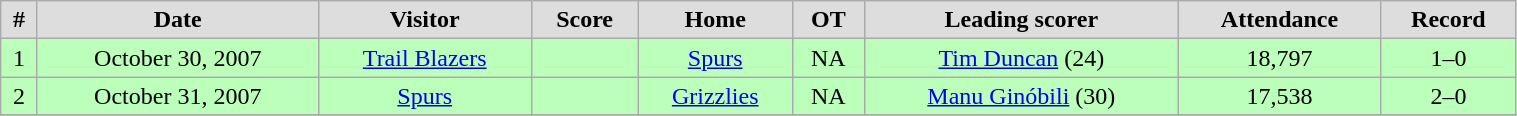<table class="wikitable" width="80%">
<tr align="center"  bgcolor="#dddddd">
<td><strong>#</strong></td>
<td><strong>Date</strong></td>
<td><strong>Visitor</strong></td>
<td><strong>Score</strong></td>
<td><strong>Home</strong></td>
<td><strong>OT</strong></td>
<td><strong>Leading scorer</strong></td>
<td><strong>Attendance</strong></td>
<td><strong>Record</strong></td>
</tr>
<tr align="center" bgcolor="#bbffbb">
<td>1</td>
<td>October 30, 2007</td>
<td><a href='#'>Trail Blazers</a></td>
<td></td>
<td><a href='#'>Spurs</a></td>
<td>NA</td>
<td><a href='#'>Tim Duncan</a> (24)</td>
<td>18,797</td>
<td>1–0</td>
</tr>
<tr align="center" bgcolor="#bbffbb">
<td>2</td>
<td>October 31, 2007</td>
<td><a href='#'>Spurs</a></td>
<td></td>
<td><a href='#'>Grizzlies</a></td>
<td>NA</td>
<td><a href='#'>Manu Ginóbili</a> (30)</td>
<td>17,538</td>
<td>2–0</td>
</tr>
<tr align="center">
</tr>
</table>
